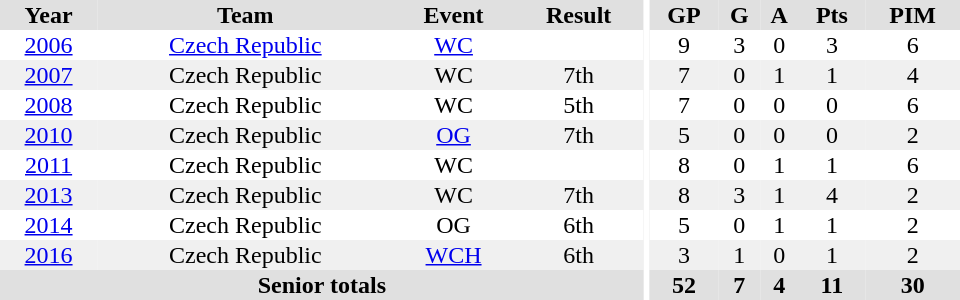<table border="0" cellpadding="1" cellspacing="0" ID="Table3" style="text-align:center; width:40em">
<tr ALIGN="center" bgcolor="#e0e0e0">
<th>Year</th>
<th>Team</th>
<th>Event</th>
<th>Result</th>
<th rowspan="99" bgcolor="#ffffff"></th>
<th>GP</th>
<th>G</th>
<th>A</th>
<th>Pts</th>
<th>PIM</th>
</tr>
<tr>
<td><a href='#'>2006</a></td>
<td><a href='#'>Czech Republic</a></td>
<td><a href='#'>WC</a></td>
<td></td>
<td>9</td>
<td>3</td>
<td>0</td>
<td>3</td>
<td>6</td>
</tr>
<tr bgcolor="#f0f0f0">
<td><a href='#'>2007</a></td>
<td>Czech Republic</td>
<td>WC</td>
<td>7th</td>
<td>7</td>
<td>0</td>
<td>1</td>
<td>1</td>
<td>4</td>
</tr>
<tr>
<td><a href='#'>2008</a></td>
<td>Czech Republic</td>
<td>WC</td>
<td>5th</td>
<td>7</td>
<td>0</td>
<td>0</td>
<td>0</td>
<td>6</td>
</tr>
<tr bgcolor="#f0f0f0">
<td><a href='#'>2010</a></td>
<td>Czech Republic</td>
<td><a href='#'>OG</a></td>
<td>7th</td>
<td>5</td>
<td>0</td>
<td>0</td>
<td>0</td>
<td>2</td>
</tr>
<tr>
<td><a href='#'>2011</a></td>
<td>Czech Republic</td>
<td>WC</td>
<td></td>
<td>8</td>
<td>0</td>
<td>1</td>
<td>1</td>
<td>6</td>
</tr>
<tr bgcolor="#f0f0f0">
<td><a href='#'>2013</a></td>
<td>Czech Republic</td>
<td>WC</td>
<td>7th</td>
<td>8</td>
<td>3</td>
<td>1</td>
<td>4</td>
<td>2</td>
</tr>
<tr>
<td><a href='#'>2014</a></td>
<td>Czech Republic</td>
<td>OG</td>
<td>6th</td>
<td>5</td>
<td>0</td>
<td>1</td>
<td>1</td>
<td>2</td>
</tr>
<tr bgcolor="#f0f0f0">
<td><a href='#'>2016</a></td>
<td>Czech Republic</td>
<td><a href='#'>WCH</a></td>
<td>6th</td>
<td>3</td>
<td>1</td>
<td>0</td>
<td>1</td>
<td>2</td>
</tr>
<tr bgcolor="#e0e0e0">
<th colspan=4>Senior totals</th>
<th>52</th>
<th>7</th>
<th>4</th>
<th>11</th>
<th>30</th>
</tr>
</table>
